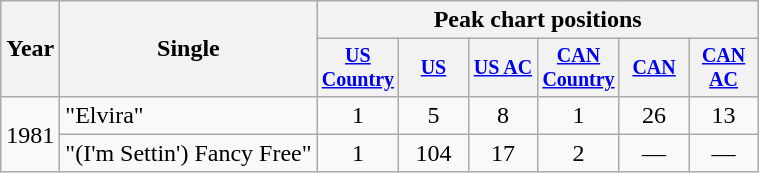<table class="wikitable" style="text-align:center;">
<tr>
<th rowspan="2">Year</th>
<th rowspan="2">Single</th>
<th colspan="6">Peak chart positions</th>
</tr>
<tr style="font-size:smaller;">
<th width="40"><a href='#'>US Country</a></th>
<th width="40"><a href='#'>US</a></th>
<th width="40"><a href='#'>US AC</a></th>
<th width="40"><a href='#'>CAN Country</a></th>
<th width="40"><a href='#'>CAN</a></th>
<th width="40"><a href='#'>CAN AC</a></th>
</tr>
<tr>
<td rowspan="2">1981</td>
<td align="left">"Elvira"</td>
<td>1</td>
<td>5</td>
<td>8</td>
<td>1</td>
<td>26</td>
<td>13</td>
</tr>
<tr>
<td align="left">"(I'm Settin') Fancy Free"</td>
<td>1</td>
<td>104</td>
<td>17</td>
<td>2</td>
<td>—</td>
<td>—</td>
</tr>
</table>
